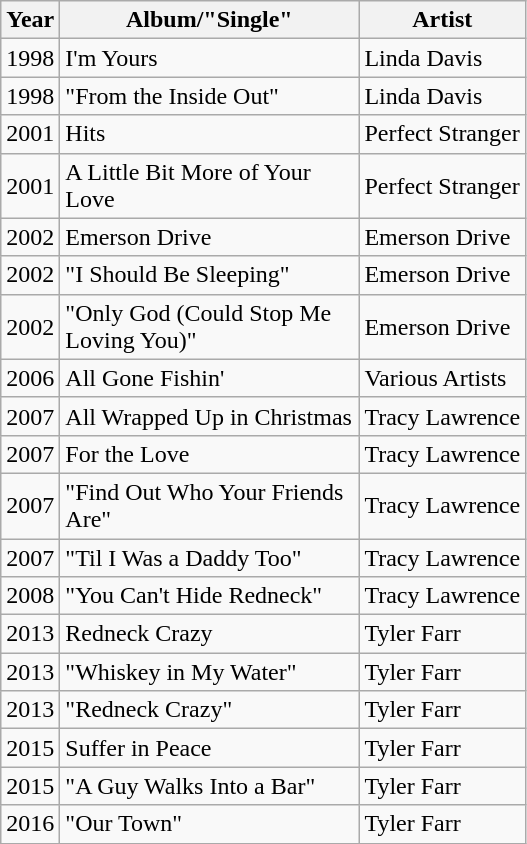<table class="wikitable plainrowheaders">
<tr>
<th>Year</th>
<th style="width:12em;">Album/"Single"</th>
<th>Artist</th>
</tr>
<tr>
<td>1998</td>
<td>I'm Yours</td>
<td>Linda Davis</td>
</tr>
<tr>
<td>1998</td>
<td>"From the Inside Out"</td>
<td>Linda Davis</td>
</tr>
<tr>
<td>2001</td>
<td>Hits</td>
<td>Perfect Stranger</td>
</tr>
<tr>
<td>2001</td>
<td>A Little Bit More of Your Love</td>
<td>Perfect Stranger</td>
</tr>
<tr>
<td>2002</td>
<td>Emerson Drive</td>
<td>Emerson Drive</td>
</tr>
<tr>
<td>2002</td>
<td>"I Should Be Sleeping"</td>
<td>Emerson Drive</td>
</tr>
<tr>
<td>2002</td>
<td>"Only God (Could Stop Me Loving You)"</td>
<td>Emerson Drive</td>
</tr>
<tr>
<td>2006</td>
<td>All Gone Fishin'</td>
<td>Various Artists</td>
</tr>
<tr>
<td>2007</td>
<td>All Wrapped Up in Christmas</td>
<td>Tracy Lawrence</td>
</tr>
<tr>
<td>2007</td>
<td>For the Love</td>
<td>Tracy Lawrence</td>
</tr>
<tr>
<td>2007</td>
<td>"Find Out Who Your Friends Are"</td>
<td>Tracy Lawrence</td>
</tr>
<tr>
<td>2007</td>
<td>"Til I Was a Daddy Too"</td>
<td>Tracy Lawrence</td>
</tr>
<tr>
<td>2008</td>
<td>"You Can't Hide Redneck"</td>
<td>Tracy Lawrence</td>
</tr>
<tr>
<td>2013</td>
<td>Redneck Crazy</td>
<td>Tyler Farr</td>
</tr>
<tr>
<td>2013</td>
<td>"Whiskey in My Water"</td>
<td>Tyler Farr</td>
</tr>
<tr>
<td>2013</td>
<td>"Redneck Crazy"</td>
<td>Tyler Farr</td>
</tr>
<tr>
<td>2015</td>
<td>Suffer in Peace</td>
<td>Tyler Farr</td>
</tr>
<tr>
<td>2015</td>
<td>"A Guy Walks Into a Bar"</td>
<td>Tyler Farr</td>
</tr>
<tr>
<td>2016</td>
<td>"Our Town"</td>
<td>Tyler Farr</td>
</tr>
</table>
